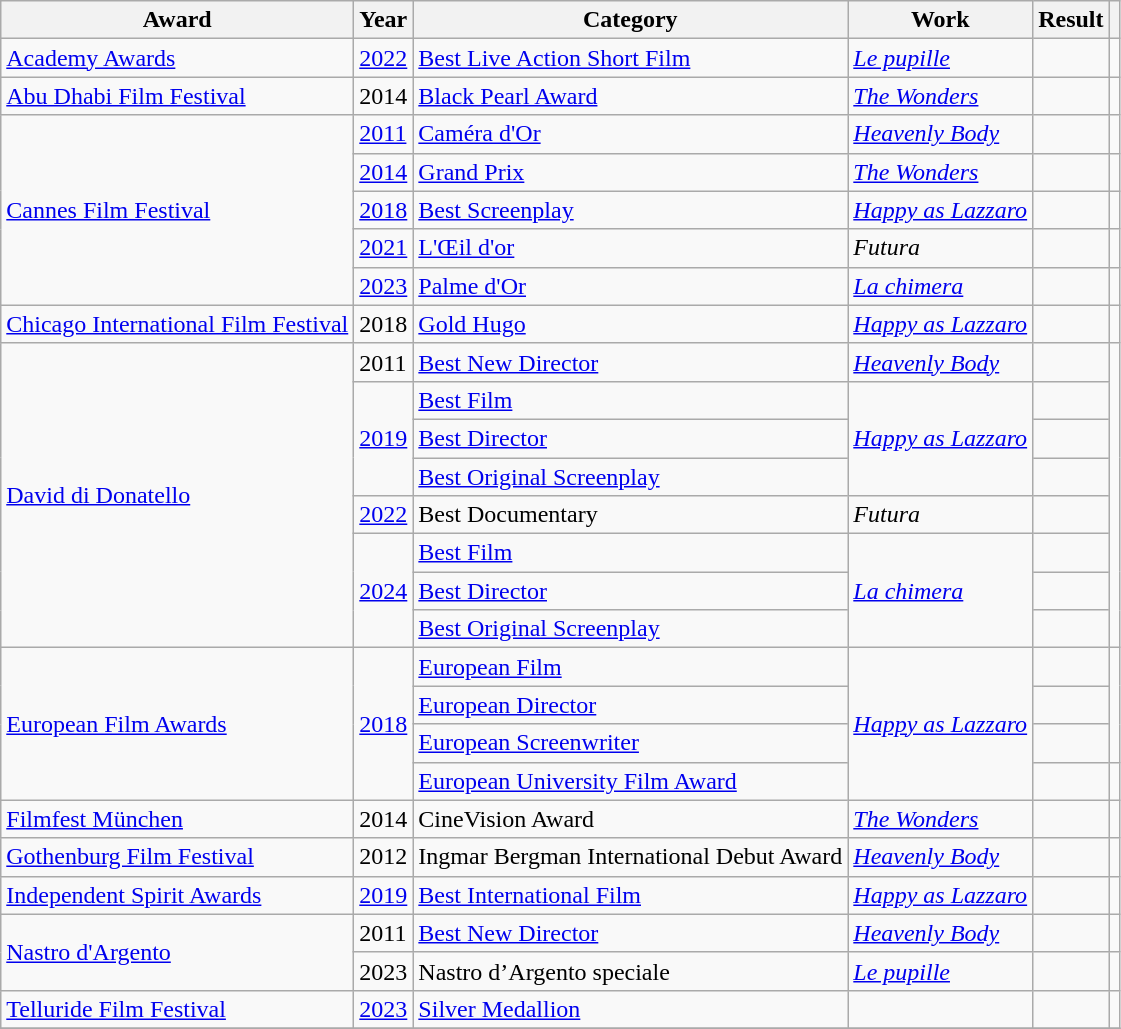<table class="wikitable sortable">
<tr>
<th>Award</th>
<th>Year</th>
<th>Category</th>
<th>Work</th>
<th>Result</th>
<th class=unsortable></th>
</tr>
<tr>
<td><a href='#'>Academy Awards</a></td>
<td><a href='#'>2022</a></td>
<td><a href='#'>Best Live Action Short Film</a></td>
<td><em><a href='#'>Le pupille</a></em></td>
<td></td>
<td></td>
</tr>
<tr>
<td><a href='#'>Abu Dhabi Film Festival</a></td>
<td>2014</td>
<td><a href='#'>Black Pearl Award</a></td>
<td><em><a href='#'>The Wonders</a></em></td>
<td></td>
<td></td>
</tr>
<tr>
<td rowspan="5"><a href='#'>Cannes Film Festival</a></td>
<td><a href='#'>2011</a></td>
<td><a href='#'>Caméra d'Or</a></td>
<td><em><a href='#'>Heavenly Body</a></em></td>
<td></td>
<td></td>
</tr>
<tr>
<td><a href='#'>2014</a></td>
<td><a href='#'>Grand Prix</a></td>
<td><em><a href='#'>The Wonders</a></em></td>
<td></td>
<td></td>
</tr>
<tr>
<td><a href='#'>2018</a></td>
<td><a href='#'>Best Screenplay</a></td>
<td><em><a href='#'>Happy as Lazzaro</a></em></td>
<td></td>
<td></td>
</tr>
<tr>
<td><a href='#'>2021</a></td>
<td><a href='#'>L'Œil d'or</a></td>
<td><em>Futura</em></td>
<td></td>
<td></td>
</tr>
<tr>
<td><a href='#'>2023</a></td>
<td><a href='#'>Palme d'Or</a></td>
<td><em><a href='#'>La chimera</a></em></td>
<td></td>
<td></td>
</tr>
<tr>
<td><a href='#'>Chicago International Film Festival</a></td>
<td>2018</td>
<td><a href='#'>Gold Hugo</a></td>
<td><em><a href='#'>Happy as Lazzaro</a></em></td>
<td></td>
<td></td>
</tr>
<tr>
<td rowspan="8"><a href='#'>David di Donatello</a></td>
<td>2011</td>
<td><a href='#'>Best New Director</a></td>
<td><em><a href='#'>Heavenly Body</a></em></td>
<td></td>
<td rowspan="8"></td>
</tr>
<tr>
<td rowspan="3"><a href='#'>2019</a></td>
<td><a href='#'>Best Film</a></td>
<td rowspan="3"><em><a href='#'>Happy as Lazzaro</a></em></td>
<td></td>
</tr>
<tr>
<td><a href='#'>Best Director</a></td>
<td></td>
</tr>
<tr>
<td><a href='#'>Best Original Screenplay</a></td>
<td></td>
</tr>
<tr>
<td><a href='#'>2022</a></td>
<td>Best Documentary</td>
<td><em>Futura</em></td>
<td></td>
</tr>
<tr>
<td rowspan="3"><a href='#'>2024</a></td>
<td><a href='#'>Best Film</a></td>
<td rowspan="3"><em><a href='#'>La chimera</a></em></td>
<td></td>
</tr>
<tr>
<td><a href='#'>Best Director</a></td>
<td></td>
</tr>
<tr>
<td><a href='#'>Best Original Screenplay</a></td>
<td></td>
</tr>
<tr>
<td rowspan="4"><a href='#'>European Film Awards</a></td>
<td rowspan="4"><a href='#'>2018</a></td>
<td><a href='#'>European Film</a></td>
<td rowspan="4"><em><a href='#'>Happy as Lazzaro</a></em></td>
<td></td>
<td rowspan="3"></td>
</tr>
<tr>
<td><a href='#'>European Director</a></td>
<td></td>
</tr>
<tr>
<td><a href='#'>European Screenwriter</a></td>
<td></td>
</tr>
<tr>
<td><a href='#'>European University Film Award</a></td>
<td></td>
<td></td>
</tr>
<tr>
<td><a href='#'>Filmfest München</a></td>
<td>2014</td>
<td>CineVision Award</td>
<td><em><a href='#'>The Wonders</a></em></td>
<td></td>
<td></td>
</tr>
<tr>
<td><a href='#'>Gothenburg Film Festival</a></td>
<td>2012</td>
<td>Ingmar Bergman International Debut Award</td>
<td><em><a href='#'>Heavenly Body</a></em></td>
<td></td>
<td></td>
</tr>
<tr>
<td><a href='#'>Independent Spirit Awards</a></td>
<td><a href='#'>2019</a></td>
<td><a href='#'>Best International Film</a></td>
<td><em><a href='#'>Happy as Lazzaro</a></em></td>
<td></td>
<td></td>
</tr>
<tr>
<td rowspan="2"><a href='#'>Nastro d'Argento</a></td>
<td>2011</td>
<td><a href='#'>Best New Director</a></td>
<td><em><a href='#'>Heavenly Body</a></em></td>
<td></td>
<td></td>
</tr>
<tr>
<td>2023</td>
<td>Nastro d’Argento speciale</td>
<td><em><a href='#'>Le pupille</a></em></td>
<td></td>
<td></td>
</tr>
<tr>
<td><a href='#'>Telluride Film Festival</a></td>
<td><a href='#'>2023</a></td>
<td><a href='#'>Silver Medallion</a></td>
<td></td>
<td></td>
<td></td>
</tr>
<tr>
</tr>
</table>
